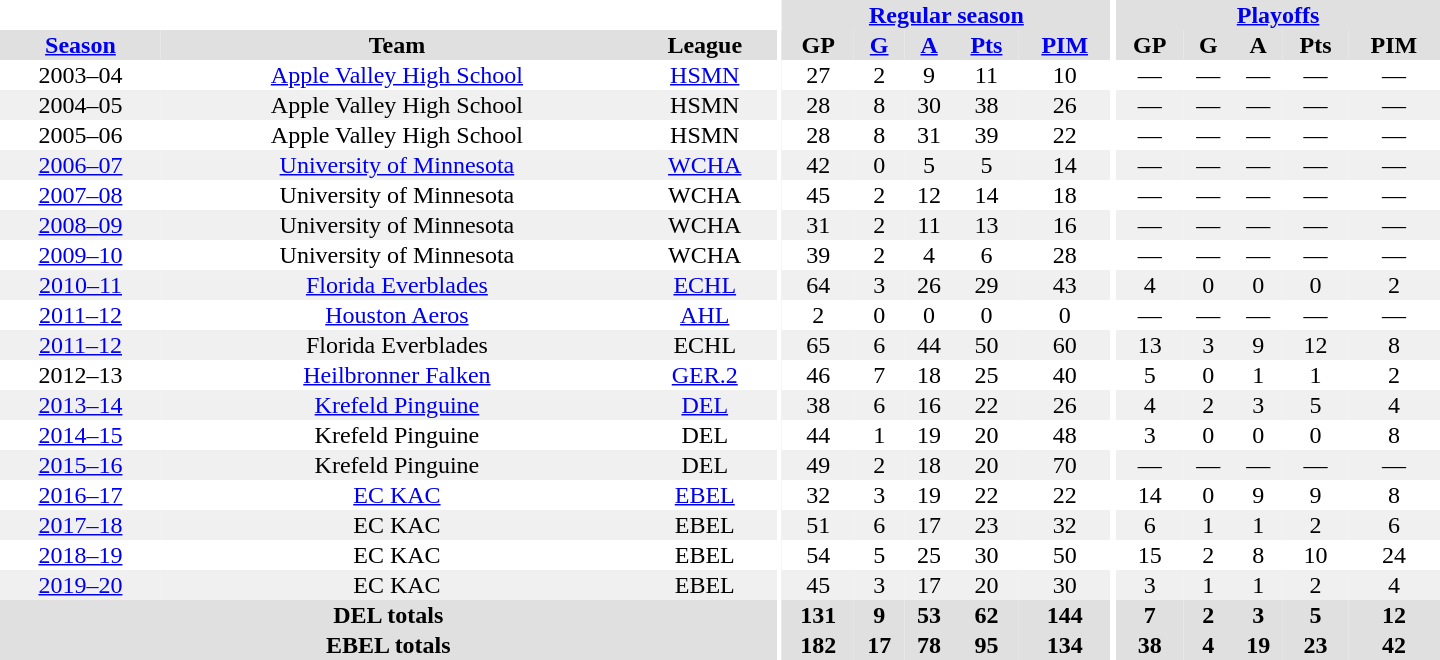<table border="0" cellpadding="1" cellspacing="0" style="text-align:center; width:60em">
<tr bgcolor="#e0e0e0">
<th colspan="3" bgcolor="#ffffff"></th>
<th rowspan="99" bgcolor="#ffffff"></th>
<th colspan="5"><a href='#'>Regular season</a></th>
<th rowspan="99" bgcolor="#ffffff"></th>
<th colspan="5"><a href='#'>Playoffs</a></th>
</tr>
<tr bgcolor="#e0e0e0">
<th><a href='#'>Season</a></th>
<th>Team</th>
<th>League</th>
<th>GP</th>
<th><a href='#'>G</a></th>
<th><a href='#'>A</a></th>
<th><a href='#'>Pts</a></th>
<th><a href='#'>PIM</a></th>
<th>GP</th>
<th>G</th>
<th>A</th>
<th>Pts</th>
<th>PIM</th>
</tr>
<tr>
<td>2003–04</td>
<td><a href='#'>Apple Valley High School</a></td>
<td><a href='#'>HSMN</a></td>
<td>27</td>
<td>2</td>
<td>9</td>
<td>11</td>
<td>10</td>
<td>—</td>
<td>—</td>
<td>—</td>
<td>—</td>
<td>—</td>
</tr>
<tr bgcolor="#f0f0f0">
<td>2004–05</td>
<td>Apple Valley High School</td>
<td>HSMN</td>
<td>28</td>
<td>8</td>
<td>30</td>
<td>38</td>
<td>26</td>
<td>—</td>
<td>—</td>
<td>—</td>
<td>—</td>
<td>—</td>
</tr>
<tr>
<td>2005–06</td>
<td>Apple Valley High School</td>
<td>HSMN</td>
<td>28</td>
<td>8</td>
<td>31</td>
<td>39</td>
<td>22</td>
<td>—</td>
<td>—</td>
<td>—</td>
<td>—</td>
<td>—</td>
</tr>
<tr bgcolor="#f0f0f0">
<td><a href='#'>2006–07</a></td>
<td><a href='#'>University of Minnesota</a></td>
<td><a href='#'>WCHA</a></td>
<td>42</td>
<td>0</td>
<td>5</td>
<td>5</td>
<td>14</td>
<td>—</td>
<td>—</td>
<td>—</td>
<td>—</td>
<td>—</td>
</tr>
<tr>
<td><a href='#'>2007–08</a></td>
<td>University of Minnesota</td>
<td>WCHA</td>
<td>45</td>
<td>2</td>
<td>12</td>
<td>14</td>
<td>18</td>
<td>—</td>
<td>—</td>
<td>—</td>
<td>—</td>
<td>—</td>
</tr>
<tr bgcolor="#f0f0f0">
<td><a href='#'>2008–09</a></td>
<td>University of Minnesota</td>
<td>WCHA</td>
<td>31</td>
<td>2</td>
<td>11</td>
<td>13</td>
<td>16</td>
<td>—</td>
<td>—</td>
<td>—</td>
<td>—</td>
<td>—</td>
</tr>
<tr>
<td><a href='#'>2009–10</a></td>
<td>University of Minnesota</td>
<td>WCHA</td>
<td>39</td>
<td>2</td>
<td>4</td>
<td>6</td>
<td>28</td>
<td>—</td>
<td>—</td>
<td>—</td>
<td>—</td>
<td>—</td>
</tr>
<tr bgcolor="#f0f0f0">
<td><a href='#'>2010–11</a></td>
<td><a href='#'>Florida Everblades</a></td>
<td><a href='#'>ECHL</a></td>
<td>64</td>
<td>3</td>
<td>26</td>
<td>29</td>
<td>43</td>
<td>4</td>
<td>0</td>
<td>0</td>
<td>0</td>
<td>2</td>
</tr>
<tr>
<td><a href='#'>2011–12</a></td>
<td><a href='#'>Houston Aeros</a></td>
<td><a href='#'>AHL</a></td>
<td>2</td>
<td>0</td>
<td>0</td>
<td>0</td>
<td>0</td>
<td>—</td>
<td>—</td>
<td>—</td>
<td>—</td>
<td>—</td>
</tr>
<tr bgcolor="#f0f0f0">
<td><a href='#'>2011–12</a></td>
<td>Florida Everblades</td>
<td>ECHL</td>
<td>65</td>
<td>6</td>
<td>44</td>
<td>50</td>
<td>60</td>
<td>13</td>
<td>3</td>
<td>9</td>
<td>12</td>
<td>8</td>
</tr>
<tr>
<td>2012–13</td>
<td><a href='#'>Heilbronner Falken</a></td>
<td><a href='#'>GER.2</a></td>
<td>46</td>
<td>7</td>
<td>18</td>
<td>25</td>
<td>40</td>
<td>5</td>
<td>0</td>
<td>1</td>
<td>1</td>
<td>2</td>
</tr>
<tr bgcolor="#f0f0f0">
<td><a href='#'>2013–14</a></td>
<td><a href='#'>Krefeld Pinguine</a></td>
<td><a href='#'>DEL</a></td>
<td>38</td>
<td>6</td>
<td>16</td>
<td>22</td>
<td>26</td>
<td>4</td>
<td>2</td>
<td>3</td>
<td>5</td>
<td>4</td>
</tr>
<tr>
<td><a href='#'>2014–15</a></td>
<td>Krefeld Pinguine</td>
<td>DEL</td>
<td>44</td>
<td>1</td>
<td>19</td>
<td>20</td>
<td>48</td>
<td>3</td>
<td>0</td>
<td>0</td>
<td>0</td>
<td>8</td>
</tr>
<tr bgcolor="#f0f0f0">
<td><a href='#'>2015–16</a></td>
<td>Krefeld Pinguine</td>
<td>DEL</td>
<td>49</td>
<td>2</td>
<td>18</td>
<td>20</td>
<td>70</td>
<td>—</td>
<td>—</td>
<td>—</td>
<td>—</td>
<td>—</td>
</tr>
<tr>
<td><a href='#'>2016–17</a></td>
<td><a href='#'>EC KAC</a></td>
<td><a href='#'>EBEL</a></td>
<td>32</td>
<td>3</td>
<td>19</td>
<td>22</td>
<td>22</td>
<td>14</td>
<td>0</td>
<td>9</td>
<td>9</td>
<td>8</td>
</tr>
<tr bgcolor="#f0f0f0">
<td><a href='#'>2017–18</a></td>
<td>EC KAC</td>
<td>EBEL</td>
<td>51</td>
<td>6</td>
<td>17</td>
<td>23</td>
<td>32</td>
<td>6</td>
<td>1</td>
<td>1</td>
<td>2</td>
<td>6</td>
</tr>
<tr>
<td><a href='#'>2018–19</a></td>
<td>EC KAC</td>
<td>EBEL</td>
<td>54</td>
<td>5</td>
<td>25</td>
<td>30</td>
<td>50</td>
<td>15</td>
<td>2</td>
<td>8</td>
<td>10</td>
<td>24</td>
</tr>
<tr bgcolor="#f0f0f0">
<td><a href='#'>2019–20</a></td>
<td>EC KAC</td>
<td>EBEL</td>
<td>45</td>
<td>3</td>
<td>17</td>
<td>20</td>
<td>30</td>
<td>3</td>
<td>1</td>
<td>1</td>
<td>2</td>
<td>4</td>
</tr>
<tr style="background:#e0e0e0;">
<th colspan="3">DEL totals</th>
<th>131</th>
<th>9</th>
<th>53</th>
<th>62</th>
<th>144</th>
<th>7</th>
<th>2</th>
<th>3</th>
<th>5</th>
<th>12</th>
</tr>
<tr style="background:#e0e0e0;">
<th colspan="3">EBEL totals</th>
<th>182</th>
<th>17</th>
<th>78</th>
<th>95</th>
<th>134</th>
<th>38</th>
<th>4</th>
<th>19</th>
<th>23</th>
<th>42</th>
</tr>
</table>
